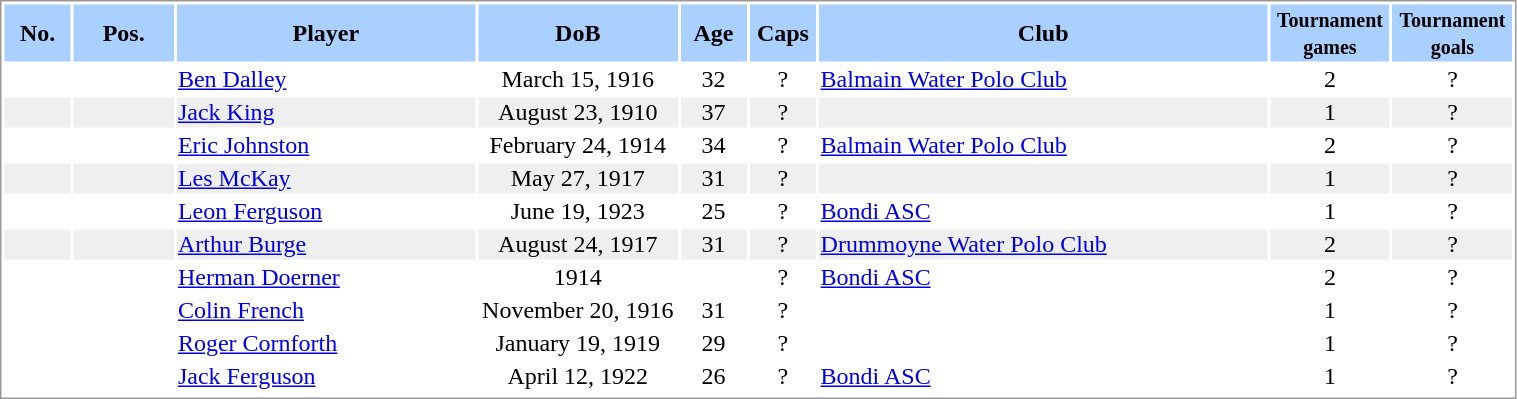<table border="0" width="80%" style="border: 1px solid #999; background-color:#FFFFFF; text-align:center">
<tr align="center" bgcolor="#AAD0FF">
<th width=4%>No.</th>
<th width=6%>Pos.</th>
<th width=18%>Player</th>
<th width=12%>DoB</th>
<th width=4%>Age</th>
<th width=4%>Caps</th>
<th width=27%>Club</th>
<th width=6%><small>Tournament<br>games</small></th>
<th width=6%><small>Tournament<br>goals</small></th>
</tr>
<tr>
<td></td>
<td></td>
<td align="left"><a href='#'>Ben Dalley</a></td>
<td>March 15, 1916</td>
<td>32</td>
<td>?</td>
<td align="left"> <a href='#'>Balmain Water Polo Club</a></td>
<td>2</td>
<td>?</td>
</tr>
<tr bgcolor="#EFEFEF">
<td></td>
<td></td>
<td align="left"><a href='#'>Jack King</a></td>
<td>August 23, 1910</td>
<td>37</td>
<td>?</td>
<td align="left"></td>
<td>1</td>
<td>?</td>
</tr>
<tr>
<td></td>
<td></td>
<td align="left"><a href='#'>Eric Johnston</a></td>
<td>February 24, 1914</td>
<td>34</td>
<td>?</td>
<td align="left"> <a href='#'>Balmain Water Polo Club</a></td>
<td>2</td>
<td>?</td>
</tr>
<tr bgcolor="#EFEFEF">
<td></td>
<td></td>
<td align="left"><a href='#'>Les McKay</a></td>
<td>May 27, 1917</td>
<td>31</td>
<td>?</td>
<td align="left"></td>
<td>1</td>
<td>?</td>
</tr>
<tr>
<td></td>
<td></td>
<td align="left"><a href='#'>Leon Ferguson</a></td>
<td>June 19, 1923</td>
<td>25</td>
<td>?</td>
<td align="left"> <a href='#'>Bondi ASC</a></td>
<td>1</td>
<td>?</td>
</tr>
<tr bgcolor="#EFEFEF">
<td></td>
<td></td>
<td align="left"><a href='#'>Arthur Burge</a></td>
<td>August 24, 1917</td>
<td>31</td>
<td>?</td>
<td align="left"> <a href='#'>Drummoyne Water Polo Club</a></td>
<td>2</td>
<td>?</td>
</tr>
<tr>
<td></td>
<td></td>
<td align="left"><a href='#'>Herman Doerner</a></td>
<td>1914</td>
<td></td>
<td>?</td>
<td align="left"> <a href='#'>Bondi ASC</a></td>
<td>2</td>
<td>?</td>
</tr>
<tr>
<td></td>
<td></td>
<td align="left"><a href='#'>Colin French</a></td>
<td>November 20, 1916</td>
<td>31</td>
<td>?</td>
<td align="left"></td>
<td>1</td>
<td>?</td>
</tr>
<tr>
<td></td>
<td></td>
<td align="left"><a href='#'>Roger Cornforth</a></td>
<td>January 19, 1919</td>
<td>29</td>
<td>?</td>
<td align="left"></td>
<td>1</td>
<td>?</td>
</tr>
<tr>
<td></td>
<td></td>
<td align="left"><a href='#'>Jack Ferguson</a></td>
<td>April 12, 1922</td>
<td>26</td>
<td>?</td>
<td align="left"> <a href='#'>Bondi ASC</a></td>
<td>1</td>
<td>?</td>
</tr>
<tr bgcolor="#EFEFEF">
</tr>
</table>
